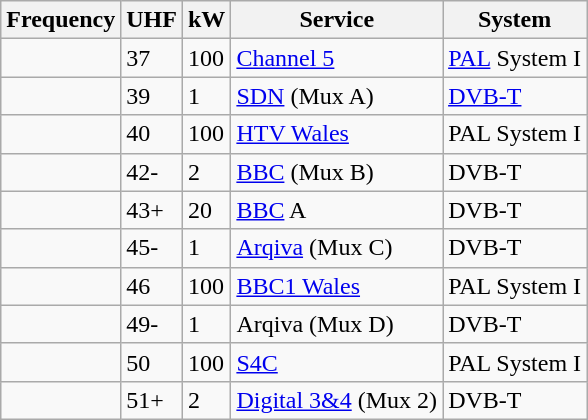<table class="wikitable sortable">
<tr>
<th>Frequency</th>
<th>UHF</th>
<th>kW</th>
<th>Service</th>
<th>System</th>
</tr>
<tr>
<td></td>
<td>37</td>
<td>100</td>
<td><a href='#'>Channel 5</a></td>
<td><a href='#'>PAL</a> System I</td>
</tr>
<tr>
<td></td>
<td>39</td>
<td>1</td>
<td><a href='#'>SDN</a> (Mux A)</td>
<td><a href='#'>DVB-T</a></td>
</tr>
<tr>
<td></td>
<td>40</td>
<td>100</td>
<td><a href='#'>HTV Wales</a></td>
<td>PAL System I</td>
</tr>
<tr>
<td></td>
<td>42-</td>
<td>2</td>
<td><a href='#'>BBC</a> (Mux B)</td>
<td>DVB-T</td>
</tr>
<tr>
<td></td>
<td>43+</td>
<td>20</td>
<td><a href='#'>BBC</a> A</td>
<td>DVB-T</td>
</tr>
<tr>
<td></td>
<td>45-</td>
<td>1</td>
<td><a href='#'>Arqiva</a> (Mux C)</td>
<td>DVB-T</td>
</tr>
<tr>
<td></td>
<td>46</td>
<td>100</td>
<td><a href='#'>BBC1 Wales</a></td>
<td>PAL System I</td>
</tr>
<tr>
<td></td>
<td>49-</td>
<td>1</td>
<td>Arqiva (Mux D)</td>
<td>DVB-T</td>
</tr>
<tr>
<td></td>
<td>50</td>
<td>100</td>
<td><a href='#'>S4C</a></td>
<td>PAL System I</td>
</tr>
<tr>
<td></td>
<td>51+</td>
<td>2</td>
<td><a href='#'>Digital 3&4</a> (Mux 2)</td>
<td>DVB-T</td>
</tr>
</table>
